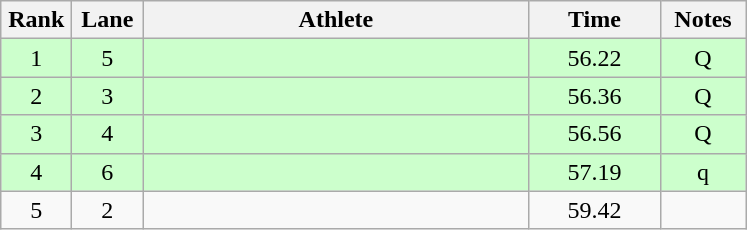<table class="wikitable sortable" style="text-align:center">
<tr>
<th width=40>Rank</th>
<th width=40>Lane</th>
<th width=250>Athlete</th>
<th width=80>Time</th>
<th width=50>Notes</th>
</tr>
<tr style="background:#cfc;">
<td>1</td>
<td>5</td>
<td align=left></td>
<td>56.22</td>
<td>Q</td>
</tr>
<tr style="background:#cfc;">
<td>2</td>
<td>3</td>
<td align=left></td>
<td>56.36</td>
<td>Q</td>
</tr>
<tr style="background:#cfc;">
<td>3</td>
<td>4</td>
<td align=left></td>
<td>56.56</td>
<td>Q</td>
</tr>
<tr style="background:#cfc;">
<td>4</td>
<td>6</td>
<td align=left></td>
<td>57.19</td>
<td>q</td>
</tr>
<tr>
<td>5</td>
<td>2</td>
<td align=left></td>
<td>59.42</td>
<td></td>
</tr>
</table>
